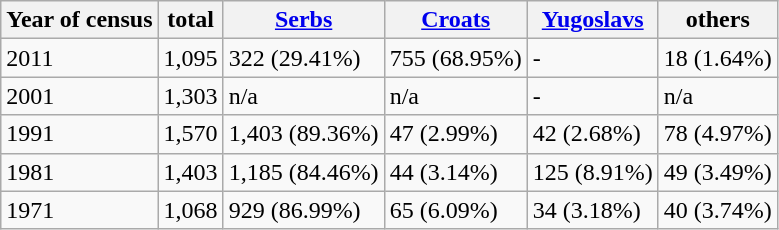<table class="wikitable">
<tr>
<th>Year of census</th>
<th>total</th>
<th><a href='#'>Serbs</a></th>
<th><a href='#'>Croats</a></th>
<th><a href='#'>Yugoslavs</a></th>
<th>others</th>
</tr>
<tr>
<td>2011</td>
<td>1,095</td>
<td>322 (29.41%)</td>
<td>755 (68.95%)</td>
<td>-</td>
<td>18 (1.64%)</td>
</tr>
<tr>
<td>2001</td>
<td>1,303</td>
<td>n/a</td>
<td>n/a</td>
<td>-</td>
<td>n/a</td>
</tr>
<tr>
<td>1991</td>
<td>1,570</td>
<td>1,403 (89.36%)</td>
<td>47 (2.99%)</td>
<td>42 (2.68%)</td>
<td>78 (4.97%)</td>
</tr>
<tr>
<td>1981</td>
<td>1,403</td>
<td>1,185 (84.46%)</td>
<td>44 (3.14%)</td>
<td>125 (8.91%)</td>
<td>49 (3.49%)</td>
</tr>
<tr>
<td>1971</td>
<td>1,068</td>
<td>929 (86.99%)</td>
<td>65 (6.09%)</td>
<td>34 (3.18%)</td>
<td>40 (3.74%)</td>
</tr>
</table>
